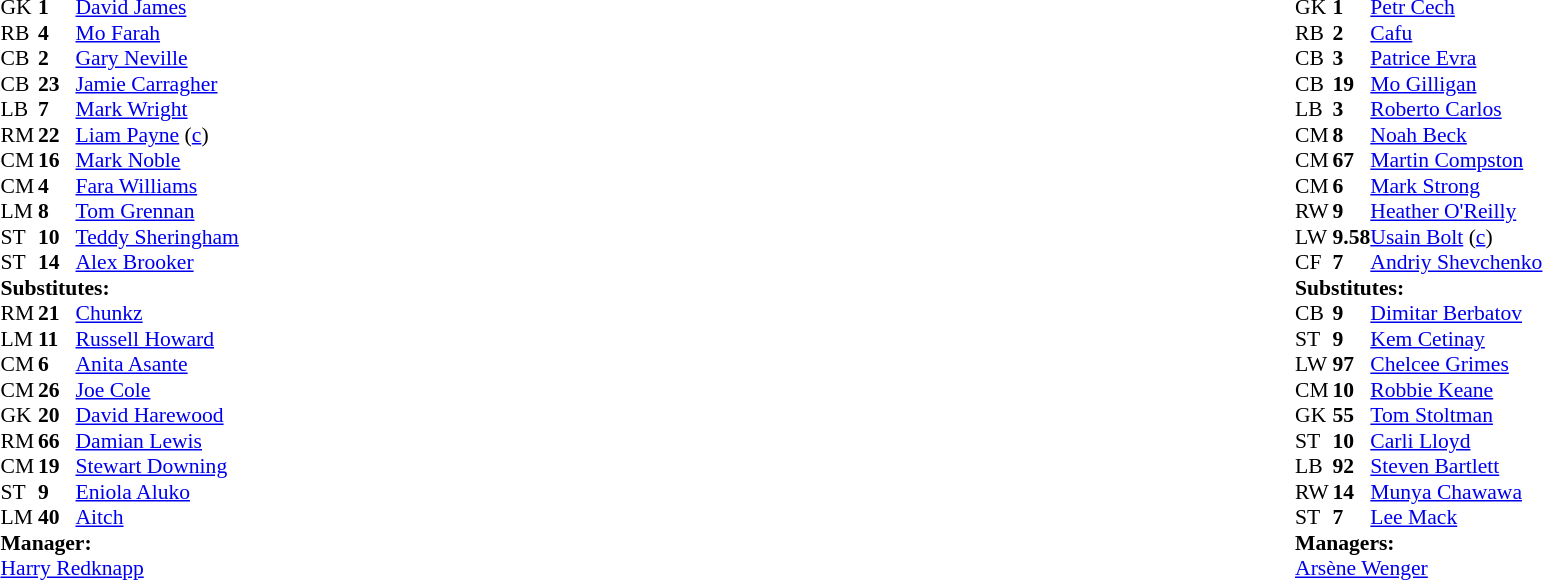<table width="100%">
<tr>
<td valign="top" width="50%"><br><table style="font-size: 90%" cellspacing="0" cellpadding="0">
<tr>
<th width=25></th>
<th width=25></th>
</tr>
<tr>
<td>GK</td>
<td><strong>1</strong></td>
<td><a href='#'>David James</a></td>
<td></td>
<td></td>
</tr>
<tr>
<td>RB</td>
<td><strong>4</strong></td>
<td><a href='#'>Mo Farah</a></td>
<td></td>
<td> </td>
</tr>
<tr>
<td>CB</td>
<td><strong>2</strong></td>
<td><a href='#'>Gary Neville</a></td>
</tr>
<tr>
<td>CB</td>
<td><strong>23</strong></td>
<td><a href='#'>Jamie Carragher</a></td>
<td></td>
<td></td>
</tr>
<tr>
<td>LB</td>
<td><strong>7</strong></td>
<td><a href='#'>Mark Wright</a></td>
</tr>
<tr>
<td>RM</td>
<td><strong>22</strong></td>
<td><a href='#'>Liam Payne</a> (<a href='#'>c</a>)</td>
<td></td>
<td></td>
</tr>
<tr>
<td>CM</td>
<td><strong>16</strong></td>
<td><a href='#'>Mark Noble</a></td>
</tr>
<tr>
<td>CM</td>
<td><strong>4</strong></td>
<td><a href='#'>Fara Williams</a></td>
<td></td>
<td></td>
</tr>
<tr>
<td>LM</td>
<td><strong>8</strong></td>
<td><a href='#'>Tom Grennan</a></td>
<td></td>
<td></td>
</tr>
<tr>
<td>ST</td>
<td><strong>10</strong></td>
<td><a href='#'>Teddy Sheringham</a></td>
<td></td>
<td></td>
</tr>
<tr>
<td>ST</td>
<td><strong>14</strong></td>
<td><a href='#'>Alex Brooker</a></td>
<td></td>
<td></td>
</tr>
<tr>
<td colspan=3><strong>Substitutes:</strong></td>
</tr>
<tr>
<td>RM</td>
<td><strong>21</strong></td>
<td><a href='#'>Chunkz</a></td>
<td></td>
<td> </td>
</tr>
<tr>
<td>LM</td>
<td><strong>11</strong></td>
<td><a href='#'>Russell Howard</a></td>
<td></td>
<td> </td>
</tr>
<tr>
<td>CM</td>
<td><strong>6</strong></td>
<td><a href='#'>Anita Asante</a></td>
<td></td>
<td> </td>
</tr>
<tr>
<td>CM</td>
<td><strong>26</strong></td>
<td><a href='#'>Joe Cole</a></td>
<td></td>
<td></td>
</tr>
<tr>
<td>GK</td>
<td><strong>20</strong></td>
<td><a href='#'>David Harewood</a></td>
<td></td>
<td></td>
</tr>
<tr>
<td>RM</td>
<td><strong>66</strong></td>
<td><a href='#'>Damian Lewis</a></td>
<td></td>
<td></td>
</tr>
<tr>
<td>CM</td>
<td><strong>19</strong></td>
<td><a href='#'>Stewart Downing</a></td>
<td></td>
<td></td>
</tr>
<tr>
<td>ST</td>
<td><strong>9</strong></td>
<td><a href='#'>Eniola Aluko</a></td>
<td></td>
<td></td>
</tr>
<tr>
<td>LM</td>
<td><strong>40</strong></td>
<td><a href='#'>Aitch</a></td>
<td></td>
<td></td>
</tr>
<tr>
<td colspan=3><strong>Manager:</strong></td>
</tr>
<tr>
<td colspan=4><a href='#'>Harry Redknapp</a></td>
</tr>
</table>
</td>
<td valign="top"></td>
<td valign="top" width="50%"><br><table style="font-size: 90%" cellspacing="0" cellpadding="0" align=center>
<tr>
<th width=25></th>
<th width=25></th>
</tr>
<tr>
<td>GK</td>
<td><strong>1</strong></td>
<td><a href='#'>Petr Cech</a></td>
<td></td>
<td></td>
</tr>
<tr>
<td>RB</td>
<td><strong>2</strong></td>
<td><a href='#'>Cafu</a></td>
<td></td>
<td></td>
</tr>
<tr>
<td>CB</td>
<td><strong>3</strong></td>
<td><a href='#'>Patrice Evra</a></td>
</tr>
<tr>
<td>CB</td>
<td><strong>19</strong></td>
<td><a href='#'>Mo Gilligan</a></td>
<td></td>
<td></td>
</tr>
<tr>
<td>LB</td>
<td><strong>3</strong></td>
<td><a href='#'>Roberto Carlos</a></td>
<td></td>
<td></td>
</tr>
<tr>
<td>CM</td>
<td><strong>8</strong></td>
<td><a href='#'>Noah Beck</a></td>
<td></td>
<td></td>
</tr>
<tr>
<td>CM</td>
<td><strong>67</strong></td>
<td><a href='#'>Martin Compston</a></td>
<td></td>
<td></td>
</tr>
<tr>
<td>CM</td>
<td><strong>6</strong></td>
<td><a href='#'>Mark Strong</a></td>
<td></td>
<td></td>
</tr>
<tr>
<td>RW</td>
<td><strong>9</strong></td>
<td><a href='#'>Heather O'Reilly</a></td>
<td></td>
<td></td>
</tr>
<tr>
<td>LW</td>
<td><strong>9.58</strong></td>
<td><a href='#'>Usain Bolt</a> (<a href='#'>c</a>)</td>
<td></td>
<td></td>
</tr>
<tr>
<td>CF</td>
<td><strong>7</strong></td>
<td><a href='#'>Andriy Shevchenko</a></td>
<td></td>
<td></td>
</tr>
<tr>
<td colspan=3><strong>Substitutes:</strong></td>
</tr>
<tr>
<td>CB</td>
<td><strong>9</strong></td>
<td><a href='#'>Dimitar Berbatov</a></td>
<td></td>
<td> </td>
</tr>
<tr>
<td>ST</td>
<td><strong>9</strong></td>
<td><a href='#'>Kem Cetinay</a></td>
<td></td>
<td></td>
</tr>
<tr>
<td>LW</td>
<td><strong>97</strong></td>
<td><a href='#'>Chelcee Grimes</a></td>
<td></td>
<td>  </td>
</tr>
<tr>
<td>CM</td>
<td><strong>10</strong></td>
<td><a href='#'>Robbie Keane</a></td>
<td></td>
<td></td>
</tr>
<tr>
<td>GK</td>
<td><strong>55</strong></td>
<td><a href='#'>Tom Stoltman</a></td>
<td></td>
<td></td>
</tr>
<tr>
<td>ST</td>
<td><strong>10</strong></td>
<td><a href='#'>Carli Lloyd</a></td>
<td></td>
<td></td>
</tr>
<tr>
<td>LB</td>
<td><strong>92</strong></td>
<td><a href='#'>Steven Bartlett</a></td>
<td></td>
<td></td>
</tr>
<tr>
<td>RW</td>
<td><strong>14</strong></td>
<td><a href='#'>Munya Chawawa</a></td>
<td></td>
<td></td>
</tr>
<tr>
<td>ST</td>
<td><strong>7</strong></td>
<td><a href='#'>Lee Mack</a></td>
<td></td>
<td></td>
</tr>
<tr>
<td colspan=3><strong>Managers:</strong></td>
</tr>
<tr>
<td colspan=4><a href='#'>Arsène Wenger</a></td>
</tr>
</table>
</td>
</tr>
</table>
